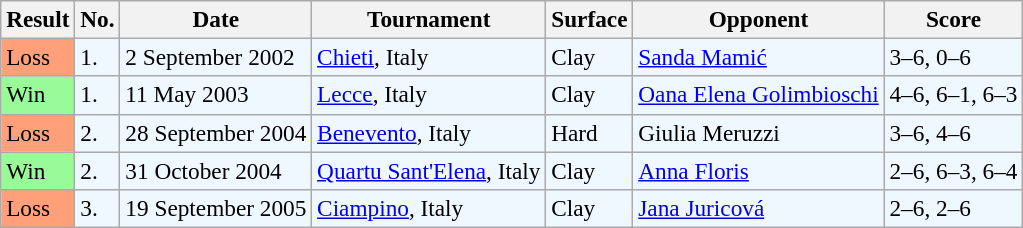<table class="sortable wikitable" style=font-size:97%>
<tr>
<th>Result</th>
<th>No.</th>
<th>Date</th>
<th>Tournament</th>
<th>Surface</th>
<th>Opponent</th>
<th>Score</th>
</tr>
<tr style="background:#f0f8ff;">
<td style="background:#ffa07a;">Loss</td>
<td>1.</td>
<td>2 September 2002</td>
<td><a href='#'>Chieti</a>, Italy</td>
<td>Clay</td>
<td> <a href='#'>Sanda Mamić</a></td>
<td>3–6, 0–6</td>
</tr>
<tr style="background:#f0f8ff;">
<td style="background:#98fb98;">Win</td>
<td>1.</td>
<td>11 May 2003</td>
<td><a href='#'>Lecce</a>, Italy</td>
<td>Clay</td>
<td> <a href='#'>Oana Elena Golimbioschi</a></td>
<td>4–6, 6–1, 6–3</td>
</tr>
<tr style="background:#f0f8ff;">
<td style="background:#ffa07a;">Loss</td>
<td>2.</td>
<td>28 September 2004</td>
<td><a href='#'>Benevento</a>, Italy</td>
<td>Hard</td>
<td> Giulia Meruzzi</td>
<td>3–6, 4–6</td>
</tr>
<tr style="background:#f0f8ff;">
<td style="background:#98fb98;">Win</td>
<td>2.</td>
<td>31 October 2004</td>
<td><a href='#'>Quartu Sant'Elena</a>, Italy</td>
<td>Clay</td>
<td> <a href='#'>Anna Floris</a></td>
<td>2–6, 6–3, 6–4</td>
</tr>
<tr style="background:#f0f8ff;">
<td style="background:#ffa07a;">Loss</td>
<td>3.</td>
<td>19 September 2005</td>
<td><a href='#'>Ciampino</a>, Italy</td>
<td>Clay</td>
<td> <a href='#'>Jana Juricová</a></td>
<td>2–6, 2–6</td>
</tr>
</table>
